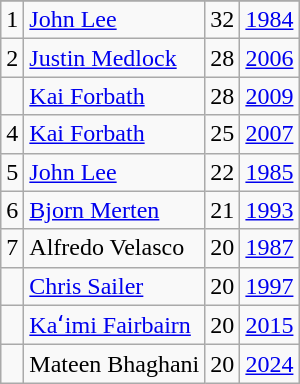<table class="wikitable">
<tr>
</tr>
<tr>
<td>1</td>
<td><a href='#'>John Lee</a></td>
<td>32</td>
<td><a href='#'>1984</a></td>
</tr>
<tr>
<td>2</td>
<td><a href='#'>Justin Medlock</a></td>
<td>28</td>
<td><a href='#'>2006</a></td>
</tr>
<tr>
<td></td>
<td><a href='#'>Kai Forbath</a></td>
<td>28</td>
<td><a href='#'>2009</a></td>
</tr>
<tr>
<td>4</td>
<td><a href='#'>Kai Forbath</a></td>
<td>25</td>
<td><a href='#'>2007</a></td>
</tr>
<tr>
<td>5</td>
<td><a href='#'>John Lee</a></td>
<td>22</td>
<td><a href='#'>1985</a></td>
</tr>
<tr>
<td>6</td>
<td><a href='#'>Bjorn Merten</a></td>
<td>21</td>
<td><a href='#'>1993</a></td>
</tr>
<tr>
<td>7</td>
<td>Alfredo Velasco</td>
<td>20</td>
<td><a href='#'>1987</a></td>
</tr>
<tr>
<td></td>
<td><a href='#'>Chris Sailer</a></td>
<td>20</td>
<td><a href='#'>1997</a></td>
</tr>
<tr>
<td></td>
<td><a href='#'>Kaʻimi Fairbairn</a></td>
<td>20</td>
<td><a href='#'>2015</a></td>
</tr>
<tr>
<td></td>
<td>Mateen Bhaghani</td>
<td>20</td>
<td><a href='#'>2024</a></td>
</tr>
</table>
